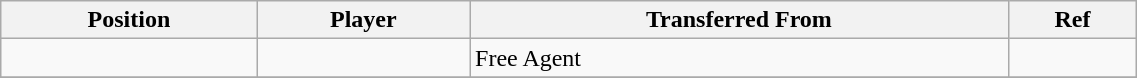<table class="wikitable sortable" style="width:60%; text-align:center; font-size:100%; text-align:left;">
<tr>
<th><strong>Position</strong></th>
<th><strong>Player</strong></th>
<th><strong>Transferred From</strong></th>
<th><strong>Ref</strong></th>
</tr>
<tr>
<td></td>
<td></td>
<td>Free Agent</td>
<td></td>
</tr>
<tr>
</tr>
</table>
